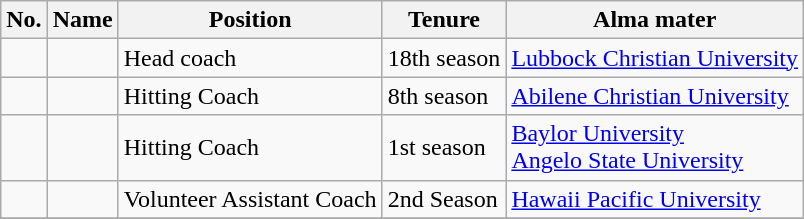<table class="wikitable sortable">
<tr>
<th>No.</th>
<th>Name</th>
<th>Position</th>
<th>Tenure</th>
<th>Alma mater</th>
</tr>
<tr>
<td></td>
<td></td>
<td>Head coach</td>
<td>18th season</td>
<td><a href='#'>Lubbock Christian University</a></td>
</tr>
<tr>
<td></td>
<td></td>
<td>Hitting Coach</td>
<td>8th season</td>
<td><a href='#'>Abilene Christian University</a></td>
</tr>
<tr>
<td></td>
<td></td>
<td>Hitting Coach</td>
<td>1st season</td>
<td><a href='#'>Baylor University</a><br><a href='#'>Angelo State University</a></td>
</tr>
<tr>
<td></td>
<td></td>
<td>Volunteer Assistant Coach</td>
<td>2nd Season</td>
<td><a href='#'>Hawaii Pacific University</a></td>
</tr>
<tr>
</tr>
</table>
